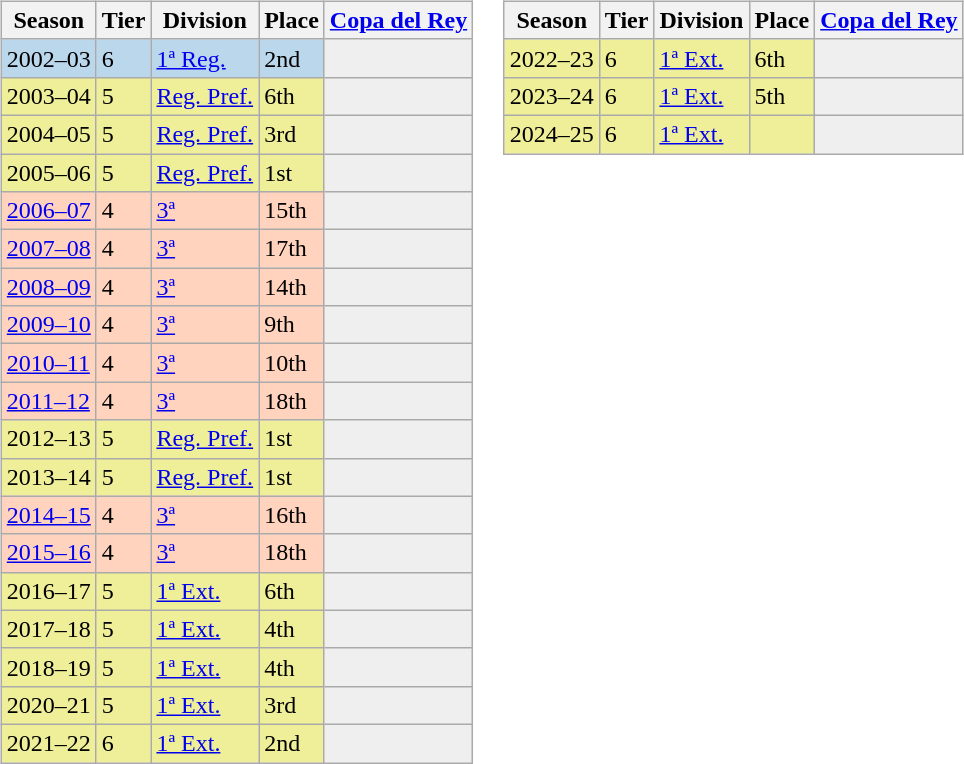<table>
<tr>
<td valign="top" width=0%><br><table class="wikitable">
<tr style="background:#f0f6fa;">
<th>Season</th>
<th>Tier</th>
<th>Division</th>
<th>Place</th>
<th><a href='#'>Copa del Rey</a></th>
</tr>
<tr>
<td style="background:#BBD7EC;">2002–03</td>
<td style="background:#BBD7EC;">6</td>
<td style="background:#BBD7EC;"><a href='#'>1ª Reg.</a></td>
<td style="background:#BBD7EC;">2nd</td>
<td style="background:#efefef;"></td>
</tr>
<tr>
<td style="background:#EFEF99;">2003–04</td>
<td style="background:#EFEF99;">5</td>
<td style="background:#EFEF99;"><a href='#'>Reg. Pref.</a></td>
<td style="background:#EFEF99;">6th</td>
<td style="background:#efefef;"></td>
</tr>
<tr>
<td style="background:#EFEF99;">2004–05</td>
<td style="background:#EFEF99;">5</td>
<td style="background:#EFEF99;"><a href='#'>Reg. Pref.</a></td>
<td style="background:#EFEF99;">3rd</td>
<td style="background:#efefef;"></td>
</tr>
<tr>
<td style="background:#EFEF99;">2005–06</td>
<td style="background:#EFEF99;">5</td>
<td style="background:#EFEF99;"><a href='#'>Reg. Pref.</a></td>
<td style="background:#EFEF99;">1st</td>
<td style="background:#efefef;"></td>
</tr>
<tr>
<td style="background:#FFD3BD;"><a href='#'>2006–07</a></td>
<td style="background:#FFD3BD;">4</td>
<td style="background:#FFD3BD;"><a href='#'>3ª</a></td>
<td style="background:#FFD3BD;">15th</td>
<td style="background:#efefef;"></td>
</tr>
<tr>
<td style="background:#FFD3BD;"><a href='#'>2007–08</a></td>
<td style="background:#FFD3BD;">4</td>
<td style="background:#FFD3BD;"><a href='#'>3ª</a></td>
<td style="background:#FFD3BD;">17th</td>
<td style="background:#efefef;"></td>
</tr>
<tr>
<td style="background:#FFD3BD;"><a href='#'>2008–09</a></td>
<td style="background:#FFD3BD;">4</td>
<td style="background:#FFD3BD;"><a href='#'>3ª</a></td>
<td style="background:#FFD3BD;">14th</td>
<td style="background:#efefef;"></td>
</tr>
<tr>
<td style="background:#FFD3BD;"><a href='#'>2009–10</a></td>
<td style="background:#FFD3BD;">4</td>
<td style="background:#FFD3BD;"><a href='#'>3ª</a></td>
<td style="background:#FFD3BD;">9th</td>
<td style="background:#efefef;"></td>
</tr>
<tr>
<td style="background:#FFD3BD;"><a href='#'>2010–11</a></td>
<td style="background:#FFD3BD;">4</td>
<td style="background:#FFD3BD;"><a href='#'>3ª</a></td>
<td style="background:#FFD3BD;">10th</td>
<td style="background:#efefef;"></td>
</tr>
<tr>
<td style="background:#FFD3BD;"><a href='#'>2011–12</a></td>
<td style="background:#FFD3BD;">4</td>
<td style="background:#FFD3BD;"><a href='#'>3ª</a></td>
<td style="background:#FFD3BD;">18th</td>
<td style="background:#efefef;"></td>
</tr>
<tr>
<td style="background:#EFEF99;">2012–13</td>
<td style="background:#EFEF99;">5</td>
<td style="background:#EFEF99;"><a href='#'>Reg. Pref.</a></td>
<td style="background:#EFEF99;">1st</td>
<td style="background:#efefef;"></td>
</tr>
<tr>
<td style="background:#EFEF99;">2013–14</td>
<td style="background:#EFEF99;">5</td>
<td style="background:#EFEF99;"><a href='#'>Reg. Pref.</a></td>
<td style="background:#EFEF99;">1st</td>
<td style="background:#efefef;"></td>
</tr>
<tr>
<td style="background:#FFD3BD;"><a href='#'>2014–15</a></td>
<td style="background:#FFD3BD;">4</td>
<td style="background:#FFD3BD;"><a href='#'>3ª</a></td>
<td style="background:#FFD3BD;">16th</td>
<td style="background:#efefef;"></td>
</tr>
<tr>
<td style="background:#FFD3BD;"><a href='#'>2015–16</a></td>
<td style="background:#FFD3BD;">4</td>
<td style="background:#FFD3BD;"><a href='#'>3ª</a></td>
<td style="background:#FFD3BD;">18th</td>
<td style="background:#efefef;"></td>
</tr>
<tr>
<td style="background:#EFEF99;">2016–17</td>
<td style="background:#EFEF99;">5</td>
<td style="background:#EFEF99;"><a href='#'>1ª Ext.</a></td>
<td style="background:#EFEF99;">6th</td>
<td style="background:#efefef;"></td>
</tr>
<tr>
<td style="background:#EFEF99;">2017–18</td>
<td style="background:#EFEF99;">5</td>
<td style="background:#EFEF99;"><a href='#'>1ª Ext.</a></td>
<td style="background:#EFEF99;">4th</td>
<td style="background:#efefef;"></td>
</tr>
<tr>
<td style="background:#EFEF99;">2018–19</td>
<td style="background:#EFEF99;">5</td>
<td style="background:#EFEF99;"><a href='#'>1ª Ext.</a></td>
<td style="background:#EFEF99;">4th</td>
<td style="background:#efefef;"></td>
</tr>
<tr>
<td style="background:#EFEF99;">2020–21</td>
<td style="background:#EFEF99;">5</td>
<td style="background:#EFEF99;"><a href='#'>1ª Ext.</a></td>
<td style="background:#EFEF99;">3rd</td>
<td style="background:#efefef;"></td>
</tr>
<tr>
<td style="background:#EFEF99;">2021–22</td>
<td style="background:#EFEF99;">6</td>
<td style="background:#EFEF99;"><a href='#'>1ª Ext.</a></td>
<td style="background:#EFEF99;">2nd</td>
<td style="background:#efefef;"></td>
</tr>
</table>
</td>
<td valign="top" width=0%><br><table class="wikitable">
<tr style="background:#f0f6fa;">
<th>Season</th>
<th>Tier</th>
<th>Division</th>
<th>Place</th>
<th><a href='#'>Copa del Rey</a></th>
</tr>
<tr>
<td style="background:#EFEF99;">2022–23</td>
<td style="background:#EFEF99;">6</td>
<td style="background:#EFEF99;"><a href='#'>1ª Ext.</a></td>
<td style="background:#EFEF99;">6th</td>
<td style="background:#efefef;"></td>
</tr>
<tr>
<td style="background:#EFEF99;">2023–24</td>
<td style="background:#EFEF99;">6</td>
<td style="background:#EFEF99;"><a href='#'>1ª Ext.</a></td>
<td style="background:#EFEF99;">5th</td>
<td style="background:#efefef;"></td>
</tr>
<tr>
<td style="background:#EFEF99;">2024–25</td>
<td style="background:#EFEF99;">6</td>
<td style="background:#EFEF99;"><a href='#'>1ª Ext.</a></td>
<td style="background:#EFEF99;"></td>
<td style="background:#efefef;"></td>
</tr>
</table>
</td>
</tr>
</table>
